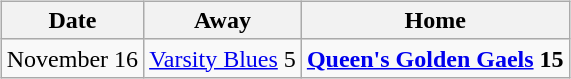<table cellspacing="10">
<tr>
<td valign="top"><br><table class="wikitable">
<tr>
<th>Date</th>
<th>Away</th>
<th>Home</th>
</tr>
<tr>
<td>November 16</td>
<td><a href='#'>Varsity Blues</a> 5</td>
<td><strong><a href='#'>Queen's Golden Gaels</a> 15</strong></td>
</tr>
</table>
</td>
</tr>
</table>
